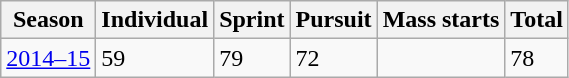<table class="wikitable sortable">
<tr>
<th>Season</th>
<th>Individual</th>
<th>Sprint</th>
<th>Pursuit</th>
<th>Mass starts</th>
<th>Total</th>
</tr>
<tr>
<td><a href='#'>2014–15</a></td>
<td>59</td>
<td>79</td>
<td>72</td>
<td></td>
<td>78</td>
</tr>
</table>
